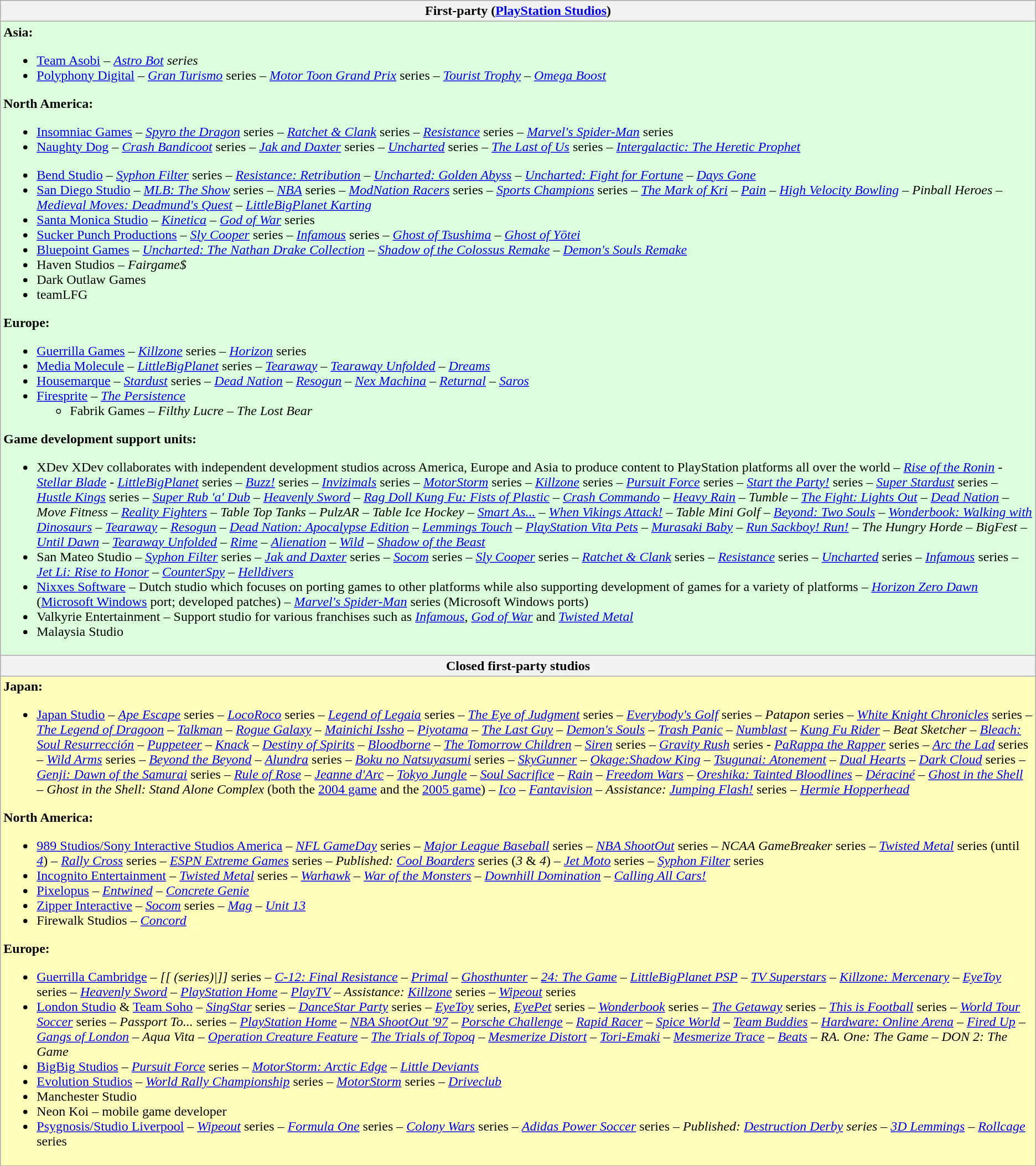<table class="wikitable">
<tr>
<th>First-party (<a href='#'>PlayStation Studios</a>)</th>
</tr>
<tr>
<td style="background: #DFD;"><strong>Asia:</strong><br><ul><li><a href='#'>Team Asobi</a> – <em><a href='#'>Astro Bot</a> series</em></li><li><a href='#'>Polyphony Digital</a> – <em><a href='#'>Gran Turismo</a></em> series – <em><a href='#'>Motor Toon Grand Prix</a></em> series – <em><a href='#'>Tourist Trophy</a></em> – <em><a href='#'>Omega Boost</a></em></li></ul><strong>North America:</strong><ul><li><a href='#'>Insomniac Games</a> – <em><a href='#'>Spyro the Dragon</a></em> series – <em><a href='#'>Ratchet & Clank</a></em> series – <em><a href='#'>Resistance</a></em> series – <em><a href='#'>Marvel's Spider-Man</a></em> series</li><li><a href='#'>Naughty Dog</a> – <em><a href='#'>Crash Bandicoot</a></em> series – <em><a href='#'>Jak and Daxter</a></em> series – <em><a href='#'>Uncharted</a></em> series – <em><a href='#'>The Last of Us</a></em> series – <em><a href='#'>Intergalactic: The Heretic Prophet</a></em></li></ul><ul><li><a href='#'>Bend Studio</a> – <em><a href='#'>Syphon Filter</a></em> series – <em><a href='#'>Resistance: Retribution</a></em> – <em><a href='#'>Uncharted: Golden Abyss</a></em> – <em><a href='#'>Uncharted: Fight for Fortune</a></em> – <em><a href='#'>Days Gone</a></em></li><li><a href='#'>San Diego Studio</a> – <em><a href='#'>MLB: The Show</a></em> series – <em><a href='#'>NBA</a></em> series – <em><a href='#'>ModNation Racers</a></em> series – <em><a href='#'>Sports Champions</a></em> series – <em><a href='#'>The Mark of Kri</a></em> – <em><a href='#'>Pain</a></em> – <em><a href='#'>High Velocity Bowling</a></em> – <em>Pinball Heroes</em> – <em><a href='#'>Medieval Moves: Deadmund's Quest</a></em> – <em><a href='#'>LittleBigPlanet Karting</a></em></li><li><a href='#'>Santa Monica Studio</a> – <em><a href='#'>Kinetica</a></em> – <em><a href='#'>God of War</a></em> series</li><li><a href='#'>Sucker Punch Productions</a> – <em><a href='#'>Sly Cooper</a></em> series – <em><a href='#'>Infamous</a></em> series – <em><a href='#'>Ghost of Tsushima</a></em> – <em><a href='#'>Ghost of Yōtei</a></em></li><li><a href='#'>Bluepoint Games</a> – <em><a href='#'>Uncharted: The Nathan Drake Collection</a></em> – <em><a href='#'>Shadow of the Colossus Remake</a></em> – <em><a href='#'>Demon's Souls Remake</a></em></li><li>Haven Studios – <em>Fairgame$</em></li><li>Dark Outlaw Games</li><li>teamLFG</li></ul><strong>Europe:</strong><ul><li><a href='#'>Guerrilla Games</a> – <em><a href='#'>Killzone</a></em> series – <em><a href='#'>Horizon</a></em> series</li><li><a href='#'>Media Molecule</a> – <em><a href='#'>LittleBigPlanet</a></em> series – <em><a href='#'>Tearaway</a></em> – <em><a href='#'>Tearaway Unfolded</a></em> – <em><a href='#'>Dreams</a></em></li><li><a href='#'>Housemarque</a> – <em><a href='#'>Stardust</a></em> series – <em><a href='#'>Dead Nation</a></em> – <em><a href='#'>Resogun</a></em> – <em><a href='#'>Nex Machina</a></em> – <em><a href='#'>Returnal</a></em> – <em><a href='#'>Saros</a></em></li><li><a href='#'>Firesprite</a> – <em><a href='#'>The Persistence</a></em><ul><li>Fabrik Games – <em>Filthy Lucre</em> – <em>The Lost Bear</em></li></ul></li></ul><strong>Game development support units:</strong><ul><li>XDev XDev collaborates with independent development studios across America, Europe and Asia to produce content to PlayStation platforms all over the world – <em><a href='#'>Rise of the Ronin</a></em> - <em><a href='#'>Stellar Blade</a></em> - <em><a href='#'>LittleBigPlanet</a></em> series – <em><a href='#'>Buzz!</a></em> series – <em><a href='#'>Invizimals</a></em> series – <em><a href='#'>MotorStorm</a></em> series – <em><a href='#'>Killzone</a></em> series – <em><a href='#'>Pursuit Force</a></em> series – <em><a href='#'>Start the Party!</a></em> series – <em><a href='#'>Super Stardust</a></em> series – <em><a href='#'>Hustle Kings</a></em> series – <em><a href='#'>Super Rub 'a' Dub</a></em> – <em><a href='#'>Heavenly Sword</a></em> – <em><a href='#'>Rag Doll Kung Fu: Fists of Plastic</a></em> – <em><a href='#'>Crash Commando</a></em> – <em><a href='#'>Heavy Rain</a></em> – <em>Tumble</em> – <em><a href='#'>The Fight: Lights Out</a></em> – <em><a href='#'>Dead Nation</a></em> – <em>Move Fitness</em> – <em><a href='#'>Reality Fighters</a></em> – <em>Table Top Tanks</em> – <em>PulzAR</em> – <em>Table Ice Hockey</em> – <em><a href='#'>Smart As...</a></em> – <em><a href='#'>When Vikings Attack!</a></em> – <em>Table Mini Golf</em> – <em><a href='#'>Beyond: Two Souls</a></em> – <em><a href='#'>Wonderbook: Walking with Dinosaurs</a></em> – <em><a href='#'>Tearaway</a></em> – <em><a href='#'>Resogun</a></em> – <em><a href='#'>Dead Nation: Apocalypse Edition</a></em> – <em><a href='#'>Lemmings Touch</a></em> – <em><a href='#'>PlayStation Vita Pets</a></em> – <em><a href='#'>Murasaki Baby</a></em> – <em><a href='#'>Run Sackboy! Run!</a></em> – <em>The Hungry Horde</em> – <em>BigFest</em> – <em><a href='#'>Until Dawn</a></em> – <em><a href='#'>Tearaway Unfolded</a></em> – <em><a href='#'>Rime</a></em> – <em><a href='#'>Alienation</a></em> – <em><a href='#'>Wild</a></em> – <em><a href='#'>Shadow of the Beast</a></em></li><li>San Mateo Studio – <em><a href='#'>Syphon Filter</a></em> series – <em><a href='#'>Jak and Daxter</a></em> series – <em><a href='#'>Socom</a></em> series – <em><a href='#'>Sly Cooper</a></em> series – <em><a href='#'>Ratchet & Clank</a></em> series – <em><a href='#'>Resistance</a></em> series – <em><a href='#'>Uncharted</a></em> series – <em><a href='#'>Infamous</a></em> series – <em><a href='#'>Jet Li: Rise to Honor</a></em> – <em><a href='#'>CounterSpy</a></em> – <em><a href='#'>Helldivers</a></em></li><li><a href='#'>Nixxes Software</a> – Dutch studio which focuses on porting games to other platforms while also supporting development of games for a variety of platforms – <em><a href='#'>Horizon Zero Dawn</a></em> (<a href='#'>Microsoft Windows</a> port; developed patches) – <em><a href='#'>Marvel's Spider-Man</a></em> series (Microsoft Windows ports)</li><li>Valkyrie Entertainment – Support studio for various franchises such as <em><a href='#'>Infamous</a></em>, <em><a href='#'>God of War</a></em> and <em><a href='#'>Twisted Metal</a></em></li><li>Malaysia Studio</li></ul></td>
</tr>
<tr>
<th>Closed first-party studios</th>
</tr>
<tr>
<td style="background: #FFB;"><strong>Japan:</strong><br><ul><li><a href='#'>Japan Studio</a> – <em><a href='#'>Ape Escape</a></em> series – <em><a href='#'>LocoRoco</a></em> series – <em><a href='#'>Legend of Legaia</a></em> series – <em><a href='#'>The Eye of Judgment</a></em> series – <em><a href='#'>Everybody's Golf</a></em> series – <em>Patapon</em> series – <em><a href='#'>White Knight Chronicles</a></em> series – <em><a href='#'>The Legend of Dragoon</a></em> – <em><a href='#'>Talkman</a></em> – <em><a href='#'>Rogue Galaxy</a></em> – <em><a href='#'>Mainichi Issho</a></em> – <em><a href='#'>Piyotama</a></em> – <em><a href='#'>The Last Guy</a></em> – <em><a href='#'>Demon's Souls</a></em> – <em><a href='#'>Trash Panic</a></em> – <em><a href='#'>Numblast</a></em> – <em><a href='#'>Kung Fu Rider</a></em> – <em>Beat Sketcher</em> – <em><a href='#'>Bleach: Soul Resurrección</a></em> – <em><a href='#'>Puppeteer</a></em> – <em><a href='#'>Knack</a></em> – <em><a href='#'>Destiny of Spirits</a></em> – <em><a href='#'>Bloodborne</a></em> – <em><a href='#'>The Tomorrow Children</a></em> – <em><a href='#'>Siren</a></em> series – <em><a href='#'>Gravity Rush</a></em> series - <em><a href='#'>PaRappa the Rapper</a></em> series – <em><a href='#'>Arc the Lad</a></em> series – <em><a href='#'>Wild Arms</a></em> series – <em><a href='#'>Beyond the Beyond</a></em> – <em><a href='#'>Alundra</a></em> series – <em><a href='#'>Boku no Natsuyasumi</a></em> series – <em><a href='#'>SkyGunner</a></em> – <em><a href='#'>Okage:Shadow King</a></em> – <em><a href='#'>Tsugunai: Atonement</a></em> – <em><a href='#'>Dual Hearts</a></em> – <em><a href='#'>Dark Cloud</a></em> series – <em><a href='#'>Genji: Dawn of the Samurai</a></em> series – <em><a href='#'>Rule of Rose</a></em> – <em><a href='#'>Jeanne d'Arc</a></em> – <em><a href='#'>Tokyo Jungle</a></em> – <em><a href='#'>Soul Sacrifice</a></em> – <em><a href='#'>Rain</a></em> – <em><a href='#'>Freedom Wars</a></em> – <em><a href='#'>Oreshika: Tainted Bloodlines</a></em> – <em><a href='#'>Déraciné</a></em> – <em><a href='#'>Ghost in the Shell</a></em> – <em>Ghost in the Shell: Stand Alone Complex</em> (both the <a href='#'>2004 game</a> and the <a href='#'>2005 game</a>) – <em><a href='#'>Ico</a></em> – <a href='#'><em>Fantavision</em></a> – <em>Assistance:</em> <em><a href='#'>Jumping Flash!</a></em> series – <a href='#'><em>Hermie Hopperhead</em></a></li></ul><strong>North America:</strong><ul><li><a href='#'>989 Studios/Sony Interactive Studios America</a> – <em><a href='#'>NFL GameDay</a></em> series – <em><a href='#'>Major League Baseball</a></em> series – <em><a href='#'>NBA ShootOut</a></em> series – <em>NCAA GameBreaker</em> series – <em><a href='#'>Twisted Metal</a></em> series (until <a href='#'><em>4</em></a>) –  <a href='#'><em>Rally Cross</em></a> series – <em><a href='#'>ESPN Extreme Games</a></em> series <em>–</em> <em>Published: <a href='#'>Cool Boarders</a></em> series (<em>3</em> & <em>4</em>) – <em><a href='#'>Jet Moto</a></em> series – <em><a href='#'>Syphon Filter</a></em> series</li><li><a href='#'>Incognito Entertainment</a> – <em><a href='#'>Twisted Metal</a></em> series – <em><a href='#'>Warhawk</a></em> – <em><a href='#'>War of the Monsters</a></em> – <em><a href='#'>Downhill Domination</a></em> – <em><a href='#'>Calling All Cars!</a></em></li><li><a href='#'>Pixelopus</a> – <em><a href='#'>Entwined</a></em> – <em><a href='#'>Concrete Genie</a></em></li><li><a href='#'>Zipper Interactive</a> – <em><a href='#'>Socom</a></em> series – <em><a href='#'>Mag</a></em> – <em><a href='#'>Unit 13</a></em></li><li>Firewalk Studios – <em><a href='#'>Concord</a></em></li></ul><strong>Europe:</strong><ul><li><a href='#'>Guerrilla Cambridge</a> – <em>[[ (series)|]]</em> series – <em><a href='#'>C-12: Final Resistance</a></em> – <em><a href='#'>Primal</a></em> – <em><a href='#'>Ghosthunter</a></em> – <em><a href='#'>24: The Game</a></em> – <em><a href='#'>LittleBigPlanet PSP</a></em> – <em><a href='#'>TV Superstars</a></em> – <em><a href='#'>Killzone: Mercenary</a></em> – <em><a href='#'>EyeToy</a></em> series – <em><a href='#'>Heavenly Sword</a></em> – <em><a href='#'>PlayStation Home</a></em> – <em><a href='#'>PlayTV</a></em> – <em>Assistance:</em> <em><a href='#'>Killzone</a></em> series  – <em><a href='#'>Wipeout</a></em> series</li><li><a href='#'>London Studio</a> & <a href='#'>Team Soho</a> – <em><a href='#'>SingStar</a></em> series – <em><a href='#'>DanceStar Party</a></em> series – <em><a href='#'>EyeToy</a></em> series, <em><a href='#'>EyePet</a></em> series – <em><a href='#'>Wonderbook</a></em> series – <em><a href='#'>The Getaway</a></em> series – <em><a href='#'>This is Football</a></em> series – <em><a href='#'>World Tour Soccer</a></em> series – <em>Passport To...</em> series – <em><a href='#'>PlayStation Home</a></em> – <em><a href='#'>NBA ShootOut '97</a></em> – <em><a href='#'>Porsche Challenge</a></em> – <em><a href='#'>Rapid Racer</a></em> – <em><a href='#'>Spice World</a></em> – <em><a href='#'>Team Buddies</a></em> – <em><a href='#'>Hardware: Online Arena</a></em> – <em><a href='#'>Fired Up</a></em> – <em><a href='#'>Gangs of London</a></em> – <em>Aqua Vita</em> – <em><a href='#'>Operation Creature Feature</a></em> – <em><a href='#'>The Trials of Topoq</a></em> – <em><a href='#'>Mesmerize Distort</a></em> – <em><a href='#'>Tori-Emaki</a></em> – <em><a href='#'>Mesmerize Trace</a></em> – <em><a href='#'>Beats</a></em> – <em>RA. One: The Game</em> – <em>DON 2: The Game</em></li><li><a href='#'>BigBig Studios</a> – <em><a href='#'>Pursuit Force</a></em> series – <em><a href='#'>MotorStorm: Arctic Edge</a></em> – <em><a href='#'>Little Deviants</a></em></li><li><a href='#'>Evolution Studios</a> – <em><a href='#'>World Rally Championship</a></em> series – <em><a href='#'>MotorStorm</a></em> series – <em><a href='#'>Driveclub</a></em></li><li>Manchester Studio</li><li>Neon Koi – mobile game developer</li><li><a href='#'>Psygnosis/Studio Liverpool</a> – <em><a href='#'>Wipeout</a></em> series – <em><a href='#'>Formula One</a></em> series – <em><a href='#'>Colony Wars</a></em> series – <em><a href='#'>Adidas Power Soccer</a></em> series – <em>Published: <a href='#'>Destruction Derby</a> series –</em> <em><a href='#'>3D Lemmings</a></em> – <a href='#'><em>Rollcage</em></a> series</li></ul></td>
</tr>
</table>
